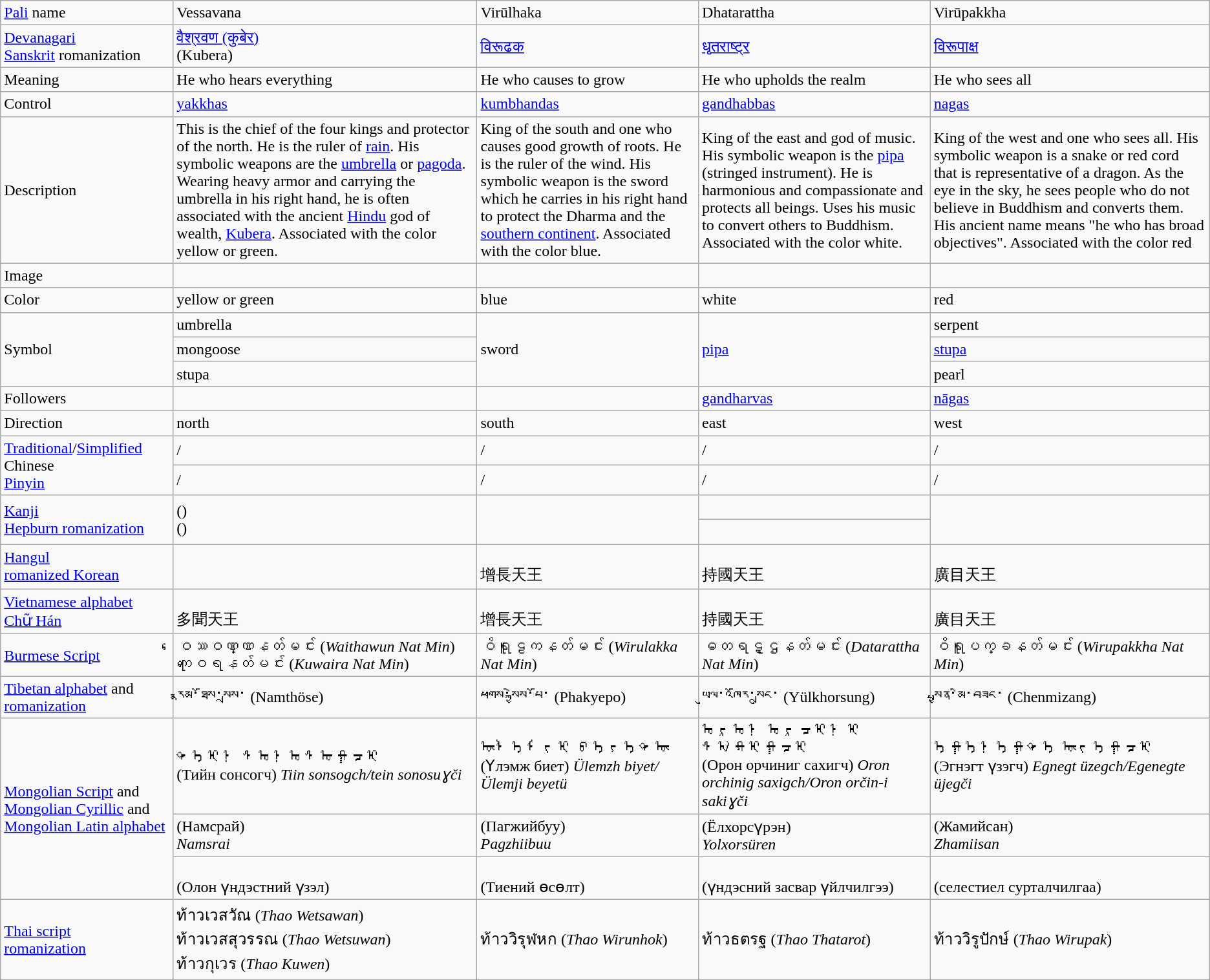<table class="wikitable">
<tr>
<td><a href='#'>Pali</a> name</td>
<td>Vessavana</td>
<td>Virūlhaka</td>
<td>Dhatarattha</td>
<td>Virūpakkha</td>
</tr>
<tr>
<td><a href='#'>Devanagari</a><br><a href='#'>Sanskrit</a> romanization</td>
<td><a href='#'>वैश्रवण (कुबेर)<br></a> (Kubera)</td>
<td><a href='#'>विरूढक<br></a></td>
<td><a href='#'>धृतराष्ट्र<br></a></td>
<td><a href='#'>विरूपाक्ष<br></a></td>
</tr>
<tr>
<td>Meaning</td>
<td>He who hears everything</td>
<td>He who causes to grow</td>
<td>He who upholds the realm</td>
<td>He who sees all</td>
</tr>
<tr>
<td>Control</td>
<td><a href='#'>yakkhas</a></td>
<td><a href='#'>kumbhandas</a></td>
<td><a href='#'>gandhabbas</a></td>
<td><a href='#'>nagas</a></td>
</tr>
<tr>
<td>Description</td>
<td>This is the chief of the four kings and protector of the north. He is the ruler of <a href='#'>rain</a>. His symbolic weapons are the <a href='#'>umbrella</a> or <a href='#'>pagoda</a>. Wearing heavy armor and carrying the umbrella in his right hand, he is often associated with the ancient <a href='#'>Hindu</a> god of wealth, <a href='#'>Kubera</a>. Associated with the color yellow or green.</td>
<td>King of the south and one who causes good growth of roots. He is the ruler of the wind. His symbolic weapon is the sword which he carries in his right hand to protect the Dharma and the <a href='#'>southern continent</a>. Associated with the color blue.</td>
<td>King of the east and god of music. His symbolic weapon is the <a href='#'>pipa</a> (stringed instrument). He is harmonious and compassionate and protects all beings. Uses his music to convert others to Buddhism. Associated with the color white.</td>
<td>King of the west and one who sees all. His symbolic weapon is a snake or red cord that is representative of a dragon. As the eye in the sky, he sees people who do not believe in Buddhism and converts them. His ancient name means "he who has broad objectives". Associated with the color red</td>
</tr>
<tr>
<td>Image</td>
<td></td>
<td></td>
<td></td>
<td></td>
</tr>
<tr>
<td>Color</td>
<td>yellow or green</td>
<td>blue</td>
<td>white</td>
<td>red</td>
</tr>
<tr>
<td rowspan="3">Symbol</td>
<td>umbrella</td>
<td rowspan="3">sword</td>
<td rowspan="3"><a href='#'>pipa</a></td>
<td>serpent</td>
</tr>
<tr>
<td>mongoose</td>
<td><a href='#'>stupa</a></td>
</tr>
<tr>
<td>stupa</td>
<td>pearl</td>
</tr>
<tr>
<td>Followers</td>
<td><a href='#'></a></td>
<td><a href='#'></a></td>
<td><a href='#'>gandharvas</a></td>
<td><a href='#'>nāgas</a></td>
</tr>
<tr>
<td>Direction</td>
<td>north</td>
<td>south</td>
<td>east</td>
<td>west</td>
</tr>
<tr>
<td rowspan=2><a href='#'>Traditional</a>/<a href='#'>Simplified</a> Chinese<br><a href='#'>Pinyin</a></td>
<td> / <br></td>
<td> / <br></td>
<td> / <br></td>
<td> / <br></td>
</tr>
<tr>
<td> / </td>
<td> / </td>
<td> / </td>
<td> / </td>
</tr>
<tr>
<td rowspan=2><a href='#'>Kanji</a><br><a href='#'>Hepburn romanization</a></td>
<td rowspan=2> ()<br> ()</td>
<td rowspan=2><br></td>
<td><br></td>
<td rowspan=2><br></td>
</tr>
<tr>
<td><br></td>
</tr>
<tr>
<td><a href='#'>Hangul</a><br><a href='#'>romanized Korean</a></td>
<td><br></td>
<td><br>增長天王<br></td>
<td><br>持國天王<br></td>
<td><br>廣目天王<br></td>
</tr>
<tr>
<td><a href='#'>Vietnamese alphabet</a><br><a href='#'>Chữ Hán</a></td>
<td><br>多聞天王</td>
<td><br>增長天王</td>
<td><br>持國天王</td>
<td><br>廣目天王</td>
</tr>
<tr>
<td><a href='#'>Burmese Script</a></td>
<td>ဝေဿဝဏ္ဏနတ်မင်း (<em>Waithawun Nat Min</em>)<br>ကုဝေရနတ်မင်း (<em>Kuwaira Nat Min</em>)</td>
<td>ဝိရူဠကနတ်မင်း (<em>Wirulakka Nat Min</em>)</td>
<td>ဓတရဋ္ဌနတ်မင်း (<em>Datarattha Nat Min</em>)</td>
<td>ဝိရူပက္ခနတ်မင်း (<em>Wirupakkha Nat Min</em>)</td>
</tr>
<tr>
<td><a href='#'>Tibetan alphabet</a> and <a href='#'>romanization</a></td>
<td>རྣམ་ཐོས་སྲས་ (Namthöse)</td>
<td>ཕགས་སྐྱེས་པོ་ (Phakyepo)</td>
<td>ཡུལ་འཁོར་སྲུང་ (Yülkhorsung)</td>
<td>སྤྱན་མི་བཟང་ (Chenmizang)</td>
</tr>
<tr>
<td rowspan="3"><a href='#'>Mongolian Script</a> and <a href='#'>Mongolian Cyrillic</a> and <a href='#'>Mongolian Latin alphabet</a></td>
<td>ᠲᠡᠢᠨ ᠰᠣᠨᠣᠰᠤᠭᠴᠢ<br>(Тийн сонсогч)
<em>Tiin sonsogch/tein sonosuɣči</em></td>
<td>ᠦᠯᠡᠮᠵᠢ ᠪᠡᠶᠡᠲᠦ<br>(Үлэмж биет)
<em>Ülemzh biyet/Ülemji beyetü</em></td>
<td>ᠣᠷᠣᠨ ᠣᠷᠴᠢᠨ ‍ᠢ ᠰᠠᠬᠢᠭᠴᠢ<br>(Орон орчиниг сахигч)
<em>Oron orchinig saxigch/Oron orčin-i sakiɣči</em></td>
<td>ᠡᠭᠡᠨᠡᠭᠲᠡ ᠦᠵᠡᠭᠴᠢ<br>(Эгнэгт үзэгч)
<em>Egnegt üzegch/Egenegte üjegči</em></td>
</tr>
<tr>
<td>(Намсрай)<br><em>Namsrai</em></td>
<td>(Пагжийбуу)<br><em>Pagzhiibuu</em></td>
<td>(Ёлхорсүрэн)<br><em>Yolxorsüren</em></td>
<td>(Жамийсан)<br><em>Zhamiisan</em></td>
</tr>
<tr>
<td><br>(Олон үндэстний үзэл)<br></td>
<td><br>(Тиений өсөлт)<br></td>
<td><br>(үндэсний засвар үйлчилгээ)<br></td>
<td><br>(селестиел сурталчилгаа)<br></td>
</tr>
<tr>
<td><a href='#'>Thai script</a><br><a href='#'>romanization</a></td>
<td>ท้าวเวสวัณ (<em>Thao Wetsawan</em>)<br>ท้าวเวสสุวรรณ (<em>Thao Wetsuwan</em>)<br>ท้าวกุเวร (<em>Thao Kuwen</em>)</td>
<td>ท้าววิรุฬหก (<em>Thao Wirunhok</em>)</td>
<td>ท้าวธตรฐ (<em>Thao Thatarot</em>)</td>
<td>ท้าววิรูปักษ์ (<em>Thao Wirupak</em>)</td>
</tr>
</table>
